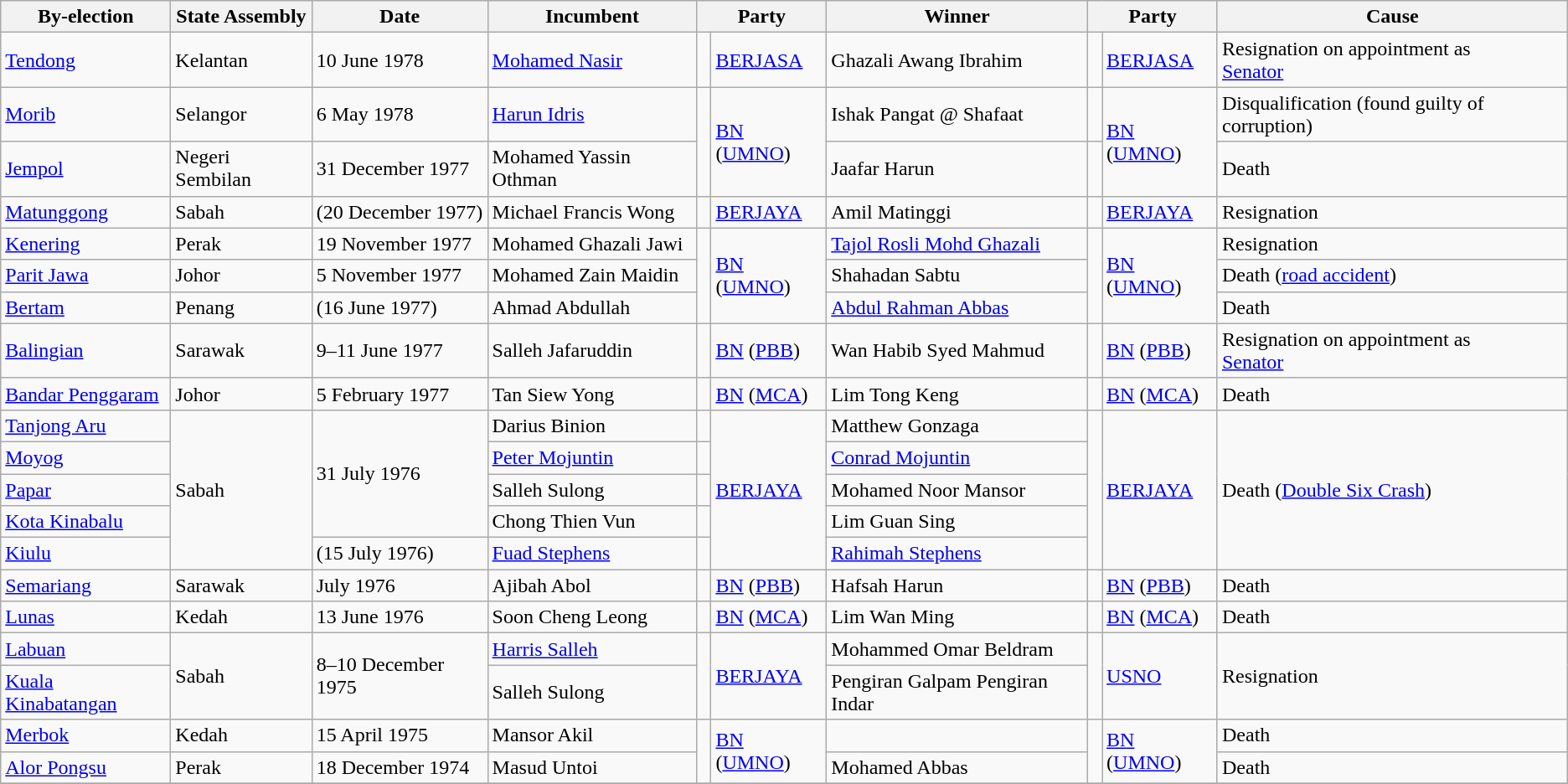<table class="wikitable">
<tr>
<th>By-election</th>
<th>State Assembly</th>
<th>Date</th>
<th>Incumbent</th>
<th colspan=2>Party</th>
<th>Winner</th>
<th colspan=2>Party</th>
<th>Cause</th>
</tr>
<tr>
<td><a href='#'>Tendong</a></td>
<td>Kelantan</td>
<td>10 June 1978</td>
<td><a href='#'>Mohamed Nasir</a></td>
<td></td>
<td><a href='#'>BERJASA</a></td>
<td>Ghazali Awang Ibrahim</td>
<td></td>
<td><a href='#'>BERJASA</a></td>
<td>Resignation on appointment as<br><a href='#'>Senator</a></td>
</tr>
<tr>
<td><a href='#'>Morib</a></td>
<td>Selangor</td>
<td>6 May 1978</td>
<td><a href='#'>Harun Idris</a></td>
<td rowspan="2" > </td>
<td rowspan="2"><a href='#'>BN</a> (<a href='#'>UMNO</a>)</td>
<td>Ishak Pangat @ Shafaat</td>
<td> </td>
<td rowspan="2"><a href='#'>BN</a> (<a href='#'>UMNO</a>)</td>
<td>Disqualification (found guilty of corruption)</td>
</tr>
<tr>
<td><a href='#'>Jempol</a></td>
<td>Negeri Sembilan</td>
<td>31 December 1977</td>
<td>Mohamed Yassin Othman</td>
<td>Jaafar Harun</td>
<td> </td>
<td>Death</td>
</tr>
<tr>
<td><a href='#'>Matunggong</a></td>
<td>Sabah</td>
<td>(20 December 1977)</td>
<td>Michael Francis Wong</td>
<td></td>
<td><a href='#'>BERJAYA</a></td>
<td>Amil Matinggi</td>
<td></td>
<td><a href='#'>BERJAYA</a></td>
<td>Resignation</td>
</tr>
<tr>
<td><a href='#'>Kenering</a></td>
<td>Perak</td>
<td>19 November 1977</td>
<td>Mohamed Ghazali Jawi</td>
<td rowspan="3" > </td>
<td rowspan="3"><a href='#'>BN</a> (<a href='#'>UMNO</a>)</td>
<td><a href='#'>Tajol Rosli Mohd Ghazali</a></td>
<td rowspan="3" > </td>
<td rowspan="3"><a href='#'>BN</a> (<a href='#'>UMNO</a>)</td>
<td>Resignation</td>
</tr>
<tr>
<td><a href='#'>Parit Jawa</a></td>
<td>Johor</td>
<td>5 November 1977</td>
<td>Mohamed Zain Maidin</td>
<td>Shahadan Sabtu</td>
<td>Death (<a href='#'>road accident</a>)</td>
</tr>
<tr>
<td><a href='#'>Bertam</a></td>
<td>Penang</td>
<td>(16 June 1977)</td>
<td>Ahmad Abdullah</td>
<td><a href='#'>Abdul Rahman Abbas</a></td>
<td>Death</td>
</tr>
<tr>
<td><a href='#'>Balingian</a></td>
<td>Sarawak</td>
<td>9–11 June 1977</td>
<td>Salleh Jafaruddin</td>
<td> </td>
<td><a href='#'>BN</a> (<a href='#'>PBB</a>)</td>
<td>Wan Habib Syed Mahmud</td>
<td> </td>
<td><a href='#'>BN</a> (<a href='#'>PBB</a>)</td>
<td>Resignation on appointment as<br><a href='#'>Senator</a></td>
</tr>
<tr>
<td><a href='#'>Bandar Penggaram</a></td>
<td>Johor</td>
<td>5 February 1977</td>
<td>Tan Siew Yong</td>
<td> </td>
<td><a href='#'>BN</a> (<a href='#'>MCA</a>)</td>
<td>Lim Tong Keng</td>
<td> </td>
<td><a href='#'>BN</a> (<a href='#'>MCA</a>)</td>
<td>Death</td>
</tr>
<tr>
<td><a href='#'>Tanjong Aru</a></td>
<td rowspan="5">Sabah</td>
<td rowspan="4">31 July 1976</td>
<td>Darius Binion</td>
<td></td>
<td rowspan="5"><a href='#'>BERJAYA</a></td>
<td>Matthew Gonzaga</td>
<td rowspan="5"></td>
<td rowspan="5"><a href='#'>BERJAYA</a></td>
<td rowspan="5">Death (<a href='#'>Double Six Crash</a>)</td>
</tr>
<tr>
<td><a href='#'>Moyog</a></td>
<td><a href='#'>Peter Mojuntin</a></td>
<td></td>
<td><a href='#'>Conrad Mojuntin</a></td>
</tr>
<tr>
<td><a href='#'>Papar</a></td>
<td>Salleh Sulong</td>
<td></td>
<td>Mohamed Noor Mansor</td>
</tr>
<tr>
<td><a href='#'>Kota Kinabalu</a></td>
<td>Chong Thien Vun</td>
<td></td>
<td>Lim Guan Sing</td>
</tr>
<tr>
<td><a href='#'>Kiulu</a></td>
<td>(15 July 1976)</td>
<td><a href='#'>Fuad Stephens</a></td>
<td></td>
<td><a href='#'>Rahimah Stephens</a></td>
</tr>
<tr>
<td><a href='#'>Semariang</a></td>
<td>Sarawak</td>
<td>July 1976</td>
<td>Ajibah Abol</td>
<td> </td>
<td><a href='#'>BN</a> (<a href='#'>PBB</a>)</td>
<td>Hafsah Harun</td>
<td> </td>
<td><a href='#'>BN</a> (<a href='#'>PBB</a>)</td>
<td>Death</td>
</tr>
<tr>
<td><a href='#'>Lunas</a></td>
<td>Kedah</td>
<td>13 June 1976</td>
<td>Soon Cheng Leong</td>
<td> </td>
<td><a href='#'>BN</a> (<a href='#'>MCA</a>)</td>
<td>Lim Wan Ming</td>
<td> </td>
<td><a href='#'>BN</a> (<a href='#'>MCA</a>)</td>
<td>Death</td>
</tr>
<tr>
<td><a href='#'>Labuan</a></td>
<td rowspan="2">Sabah</td>
<td rowspan="2">8–10 December 1975</td>
<td><a href='#'>Harris Salleh</a></td>
<td rowspan="2"></td>
<td rowspan="2"><a href='#'>BERJAYA</a></td>
<td>Mohammed Omar Beldram</td>
<td rowspan="2"></td>
<td rowspan="2"><a href='#'>USNO</a></td>
<td rowspan="2">Resignation</td>
</tr>
<tr>
<td><a href='#'>Kuala Kinabatangan</a></td>
<td>Salleh Sulong</td>
<td>Pengiran Galpam Pengiran Indar</td>
</tr>
<tr>
<td><a href='#'>Merbok</a></td>
<td>Kedah</td>
<td>15 April 1975</td>
<td>Mansor Akil</td>
<td rowspan="2" > </td>
<td rowspan="2"><a href='#'>BN</a> (<a href='#'>UMNO</a>)</td>
<td></td>
<td rowspan="2" > </td>
<td rowspan="2"><a href='#'>BN</a> (<a href='#'>UMNO</a>)</td>
<td>Death</td>
</tr>
<tr>
<td><a href='#'>Alor Pongsu</a></td>
<td>Perak</td>
<td>18 December 1974</td>
<td>Masud Untoi</td>
<td>Mohamed Abbas</td>
<td>Death</td>
</tr>
<tr>
</tr>
</table>
